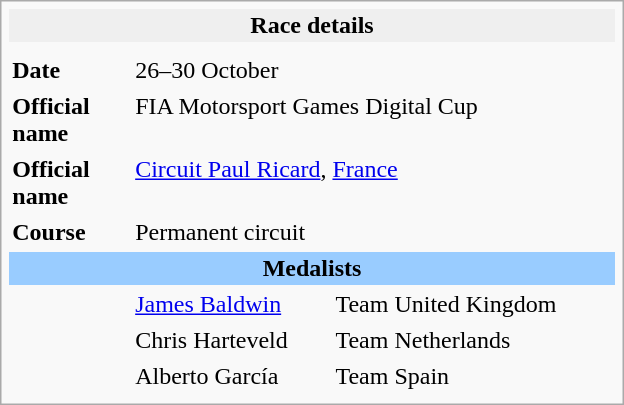<table class="infobox" align="right" cellpadding="2" style="float:right; width: 26em; ">
<tr>
<th colspan="3" bgcolor="#efefef">Race details</th>
</tr>
<tr>
<td colspan="3" style="text-align:center;"></td>
</tr>
<tr>
<td style="width: 20%;"><strong>Date</strong></td>
<td>26–30 October</td>
</tr>
<tr>
<td><strong>Official name</strong></td>
<td colspan=2>FIA Motorsport Games Digital Cup</td>
</tr>
<tr>
<td><strong>Official name</strong></td>
<td colspan=2><a href='#'>Circuit Paul Ricard</a>, <a href='#'>France</a></td>
</tr>
<tr>
<td><strong>Course</strong></td>
<td colspan=2>Permanent circuit<br></td>
</tr>
<tr>
<td colspan=3 style="text-align:center; background-color:#99ccff"><strong>Medalists</strong></td>
</tr>
<tr>
<td></td>
<td> <a href='#'>James Baldwin</a></td>
<td>Team United Kingdom</td>
</tr>
<tr>
<td></td>
<td> Chris Harteveld</td>
<td>Team Netherlands</td>
</tr>
<tr>
<td></td>
<td> Alberto García</td>
<td>Team Spain</td>
</tr>
<tr>
</tr>
</table>
